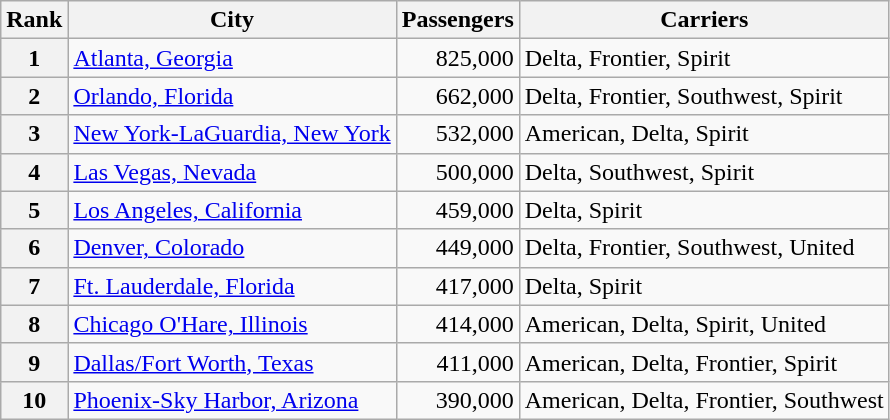<table class="wikitable sortable">
<tr>
<th scope="col">Rank</th>
<th scope="col">City</th>
<th scope="col">Passengers</th>
<th scope="col">Carriers</th>
</tr>
<tr>
<th scope="row">1</th>
<td><a href='#'>Atlanta, Georgia</a></td>
<td style="text-align:right;">825,000</td>
<td>Delta, Frontier, Spirit</td>
</tr>
<tr>
<th scope="row">2</th>
<td><a href='#'>Orlando, Florida</a></td>
<td style="text-align:right;">662,000</td>
<td>Delta, Frontier, Southwest, Spirit</td>
</tr>
<tr>
<th scope="row">3</th>
<td><a href='#'>New York-LaGuardia, New York</a></td>
<td style="text-align:right;">532,000</td>
<td>American, Delta,  Spirit</td>
</tr>
<tr>
<th scope="row">4</th>
<td><a href='#'>Las Vegas, Nevada</a></td>
<td style="text-align:right;">500,000</td>
<td>Delta, Southwest, Spirit</td>
</tr>
<tr>
<th scope="row">5</th>
<td><a href='#'>Los Angeles, California</a></td>
<td style="text-align:right;">459,000</td>
<td>Delta, Spirit</td>
</tr>
<tr>
<th scope="row">6</th>
<td><a href='#'>Denver, Colorado</a></td>
<td style="text-align:right;">449,000</td>
<td>Delta, Frontier, Southwest, United</td>
</tr>
<tr>
<th scope="row">7</th>
<td><a href='#'>Ft. Lauderdale, Florida</a></td>
<td style="text-align:right;">417,000</td>
<td>Delta, Spirit</td>
</tr>
<tr>
<th scope="row">8</th>
<td><a href='#'>Chicago O'Hare, Illinois</a></td>
<td style="text-align:right;">414,000</td>
<td>American, Delta, Spirit, United</td>
</tr>
<tr>
<th scope="row">9</th>
<td><a href='#'>Dallas/Fort Worth, Texas</a></td>
<td style="text-align:right;">411,000</td>
<td>American, Delta, Frontier, Spirit</td>
</tr>
<tr>
<th scope="row">10</th>
<td><a href='#'>Phoenix-Sky Harbor, Arizona</a></td>
<td style="text-align:right;">390,000</td>
<td>American, Delta, Frontier, Southwest</td>
</tr>
</table>
